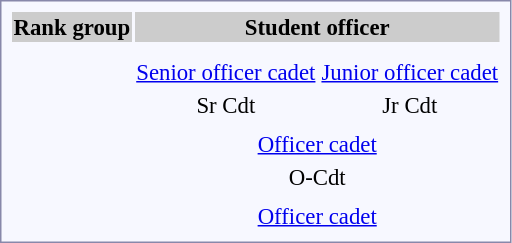<table style="border:1px solid #8888aa; background-color:#f7f8ff; padding:5px; font-size:95%; margin: 0px 12px 12px 0px; text-align:center;">
<tr bgcolor="#CCCCCC">
<th>Rank group</th>
<th colspan=2>Student officer</th>
</tr>
<tr>
<td rowspan=4><strong></strong></td>
<td></td>
<td></td>
</tr>
<tr>
<td></td>
<td></td>
</tr>
<tr>
<td><a href='#'>Senior officer cadet</a><br></td>
<td><a href='#'>Junior officer cadet</a><br></td>
</tr>
<tr>
<td>Sr Cdt</td>
<td>Jr Cdt</td>
</tr>
<tr>
<td rowspan=3><strong></strong></td>
<td colspan=2></td>
</tr>
<tr>
<td colspan=2><a href='#'>Officer cadet</a><br></td>
</tr>
<tr>
<td colspan=2>O-Cdt</td>
</tr>
<tr>
<td rowspan=2><strong></strong></td>
<td colspan=2></td>
</tr>
<tr>
<td colspan=2><a href='#'>Officer cadet</a><br></td>
</tr>
</table>
